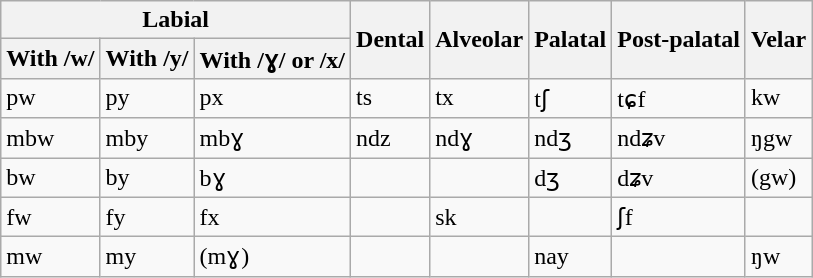<table class="wikitable">
<tr>
<th colspan="3">Labial</th>
<th rowspan="2">Dental</th>
<th rowspan="2">Alveolar</th>
<th rowspan="2">Palatal</th>
<th rowspan="2">Post-palatal</th>
<th rowspan="2">Velar</th>
</tr>
<tr>
<th>With /w/</th>
<th>With /y/</th>
<th>With /ɣ/ or /x/</th>
</tr>
<tr>
<td>pw</td>
<td>py</td>
<td>px</td>
<td>ts</td>
<td>tx</td>
<td>tʃ</td>
<td>tɕf</td>
<td>kw</td>
</tr>
<tr>
<td>mbw</td>
<td>mby</td>
<td>mbɣ</td>
<td>ndz</td>
<td>ndɣ</td>
<td>ndʒ</td>
<td>ndʑv</td>
<td>ŋgw</td>
</tr>
<tr>
<td>bw</td>
<td>by</td>
<td>bɣ</td>
<td></td>
<td></td>
<td>dʒ</td>
<td>dʑv</td>
<td>(gw)</td>
</tr>
<tr>
<td>fw</td>
<td>fy</td>
<td>fx</td>
<td></td>
<td>sk</td>
<td></td>
<td>ʃf</td>
<td></td>
</tr>
<tr>
<td>mw</td>
<td>my</td>
<td>(mɣ)</td>
<td></td>
<td></td>
<td>nay</td>
<td></td>
<td>ŋw</td>
</tr>
</table>
